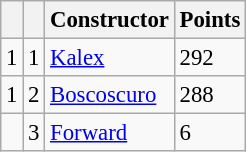<table class="wikitable" style="font-size: 95%;">
<tr>
<th></th>
<th></th>
<th>Constructor</th>
<th>Points</th>
</tr>
<tr>
<td> 1</td>
<td align=center>1</td>
<td> <a href='#'>Kalex</a></td>
<td align=left>292</td>
</tr>
<tr>
<td> 1</td>
<td align=center>2</td>
<td> <a href='#'>Boscoscuro</a></td>
<td align=left>288</td>
</tr>
<tr>
<td></td>
<td align=center>3</td>
<td> <a href='#'>Forward</a></td>
<td align=left>6</td>
</tr>
</table>
